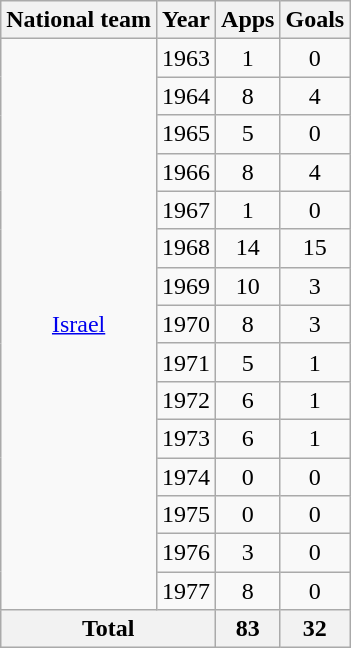<table class="wikitable" style="text-align:center">
<tr>
<th>National team</th>
<th>Year</th>
<th>Apps</th>
<th>Goals</th>
</tr>
<tr>
<td rowspan="15"><a href='#'>Israel</a></td>
<td>1963</td>
<td>1</td>
<td>0</td>
</tr>
<tr>
<td>1964</td>
<td>8</td>
<td>4</td>
</tr>
<tr>
<td>1965</td>
<td>5</td>
<td>0</td>
</tr>
<tr>
<td>1966</td>
<td>8</td>
<td>4</td>
</tr>
<tr>
<td>1967</td>
<td>1</td>
<td>0</td>
</tr>
<tr>
<td>1968</td>
<td>14</td>
<td>15</td>
</tr>
<tr>
<td>1969</td>
<td>10</td>
<td>3</td>
</tr>
<tr>
<td>1970</td>
<td>8</td>
<td>3</td>
</tr>
<tr>
<td>1971</td>
<td>5</td>
<td>1</td>
</tr>
<tr>
<td>1972</td>
<td>6</td>
<td>1</td>
</tr>
<tr>
<td>1973</td>
<td>6</td>
<td>1</td>
</tr>
<tr>
<td>1974</td>
<td>0</td>
<td>0</td>
</tr>
<tr>
<td>1975</td>
<td>0</td>
<td>0</td>
</tr>
<tr>
<td>1976</td>
<td>3</td>
<td>0</td>
</tr>
<tr>
<td>1977</td>
<td>8</td>
<td>0</td>
</tr>
<tr>
<th colspan="2">Total</th>
<th>83</th>
<th>32</th>
</tr>
</table>
